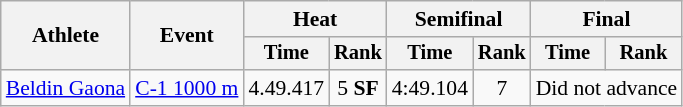<table class=wikitable style=font-size:90%;text-align:center>
<tr>
<th rowspan=2>Athlete</th>
<th rowspan=2>Event</th>
<th colspan=2>Heat</th>
<th colspan=2>Semifinal</th>
<th colspan=2>Final</th>
</tr>
<tr style=font-size:95%>
<th>Time</th>
<th>Rank</th>
<th>Time</th>
<th>Rank</th>
<th>Time</th>
<th>Rank</th>
</tr>
<tr>
<td style="text-align:left"><a href='#'>Beldin Gaona</a></td>
<td style="text-align:left"><a href='#'>C-1 1000 m</a></td>
<td>4.49.417</td>
<td>5 <strong>SF</strong></td>
<td>4:49.104</td>
<td>7</td>
<td colspan=2>Did not advance</td>
</tr>
</table>
